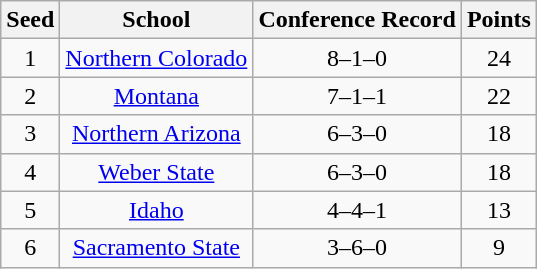<table class="wikitable" style="text-align:center">
<tr>
<th>Seed</th>
<th>School</th>
<th>Conference Record</th>
<th>Points</th>
</tr>
<tr>
<td>1</td>
<td><a href='#'>Northern Colorado</a></td>
<td>8–1–0</td>
<td>24</td>
</tr>
<tr>
<td>2</td>
<td><a href='#'>Montana</a></td>
<td>7–1–1</td>
<td>22</td>
</tr>
<tr>
<td>3</td>
<td><a href='#'>Northern Arizona</a></td>
<td>6–3–0</td>
<td>18</td>
</tr>
<tr>
<td>4</td>
<td><a href='#'>Weber State</a></td>
<td>6–3–0</td>
<td>18</td>
</tr>
<tr>
<td>5</td>
<td><a href='#'>Idaho</a></td>
<td>4–4–1</td>
<td>13</td>
</tr>
<tr>
<td>6</td>
<td><a href='#'>Sacramento State</a></td>
<td>3–6–0</td>
<td>9</td>
</tr>
</table>
